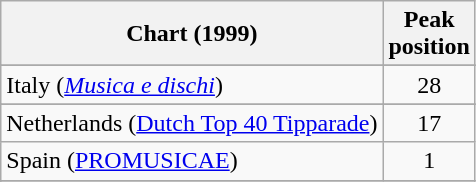<table class="wikitable sortable">
<tr>
<th>Chart (1999)</th>
<th>Peak<br>position</th>
</tr>
<tr>
</tr>
<tr>
<td>Italy (<em><a href='#'>Musica e dischi</a></em>)</td>
<td style="text-align:center;">28</td>
</tr>
<tr>
</tr>
<tr>
<td>Netherlands (<a href='#'>Dutch Top 40 Tipparade</a>)</td>
<td style="text-align:center;">17</td>
</tr>
<tr>
<td>Spain (<a href='#'>PROMUSICAE</a>)</td>
<td style="text-align:center;">1</td>
</tr>
<tr>
</tr>
<tr>
</tr>
</table>
